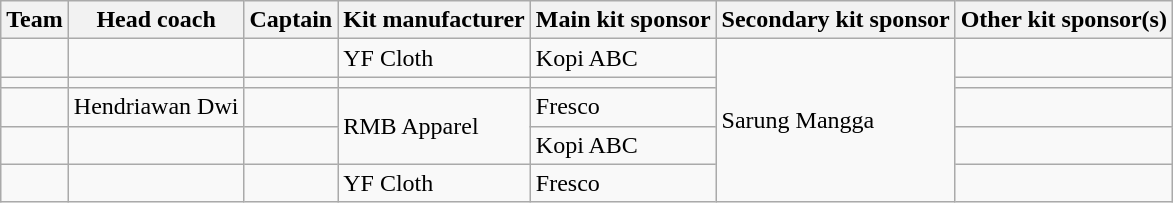<table class="wikitable">
<tr>
<th>Team</th>
<th>Head coach</th>
<th>Captain</th>
<th class="nowrap">Kit manufacturer</th>
<th>Main kit sponsor</th>
<th>Secondary kit sponsor</th>
<th>Other kit sponsor(s)</th>
</tr>
<tr>
<td></td>
<td></td>
<td></td>
<td> YF Cloth</td>
<td>Kopi ABC</td>
<td rowspan=5>Sarung Mangga</td>
<td></td>
</tr>
<tr>
<td></td>
<td></td>
<td></td>
<td></td>
<td></td>
<td></td>
</tr>
<tr>
<td></td>
<td> Hendriawan Dwi</td>
<td></td>
<td rowspan=2> RMB Apparel</td>
<td>Fresco</td>
<td></td>
</tr>
<tr>
<td></td>
<td></td>
<td></td>
<td>Kopi ABC</td>
<td></td>
</tr>
<tr>
<td></td>
<td></td>
<td></td>
<td> YF Cloth</td>
<td>Fresco</td>
<td></td>
</tr>
</table>
